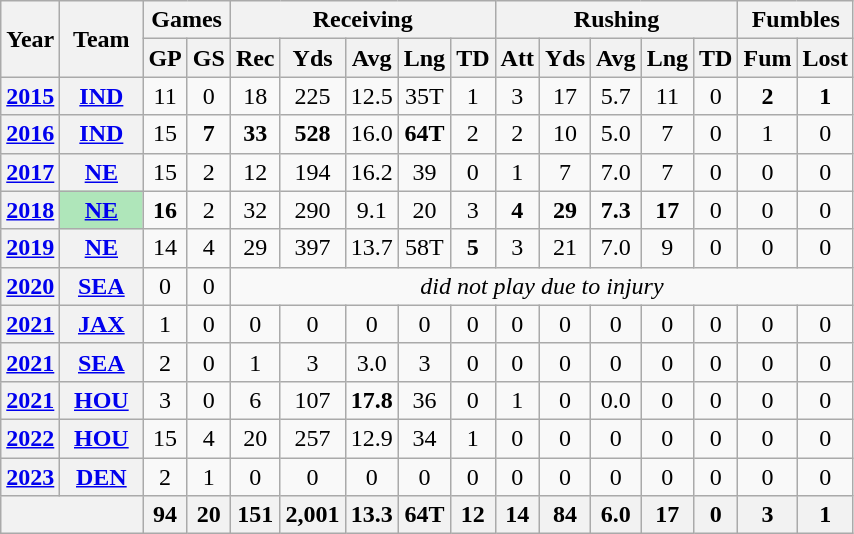<table class=wikitable style="text-align:center;">
<tr>
<th rowspan="2">Year</th>
<th rowspan="2">Team</th>
<th colspan="2">Games</th>
<th colspan="5">Receiving</th>
<th colspan="5">Rushing</th>
<th colspan="2">Fumbles</th>
</tr>
<tr>
<th>GP</th>
<th>GS</th>
<th>Rec</th>
<th>Yds</th>
<th>Avg</th>
<th>Lng</th>
<th>TD</th>
<th>Att</th>
<th>Yds</th>
<th>Avg</th>
<th>Lng</th>
<th>TD</th>
<th>Fum</th>
<th>Lost</th>
</tr>
<tr>
<th><a href='#'>2015</a></th>
<th><a href='#'>IND</a></th>
<td>11</td>
<td>0</td>
<td>18</td>
<td>225</td>
<td>12.5</td>
<td>35T</td>
<td>1</td>
<td>3</td>
<td>17</td>
<td>5.7</td>
<td>11</td>
<td>0</td>
<td><strong>2</strong></td>
<td><strong>1</strong></td>
</tr>
<tr>
<th><a href='#'>2016</a></th>
<th><a href='#'>IND</a></th>
<td>15</td>
<td><strong>7</strong></td>
<td><strong>33</strong></td>
<td><strong>528</strong></td>
<td>16.0</td>
<td><strong>64T</strong></td>
<td>2</td>
<td>2</td>
<td>10</td>
<td>5.0</td>
<td>7</td>
<td>0</td>
<td>1</td>
<td>0</td>
</tr>
<tr>
<th><a href='#'>2017</a></th>
<th><a href='#'>NE</a></th>
<td>15</td>
<td>2</td>
<td>12</td>
<td>194</td>
<td>16.2</td>
<td>39</td>
<td>0</td>
<td>1</td>
<td>7</td>
<td>7.0</td>
<td>7</td>
<td>0</td>
<td>0</td>
<td>0</td>
</tr>
<tr>
<th><a href='#'>2018</a></th>
<th style="background:#afe6ba; width:3em;"><a href='#'>NE</a></th>
<td><strong>16</strong></td>
<td>2</td>
<td>32</td>
<td>290</td>
<td>9.1</td>
<td>20</td>
<td>3</td>
<td><strong>4</strong></td>
<td><strong>29</strong></td>
<td><strong>7.3</strong></td>
<td><strong>17</strong></td>
<td>0</td>
<td>0</td>
<td>0</td>
</tr>
<tr>
<th><a href='#'>2019</a></th>
<th><a href='#'>NE</a></th>
<td>14</td>
<td>4</td>
<td>29</td>
<td>397</td>
<td>13.7</td>
<td>58T</td>
<td><strong>5</strong></td>
<td>3</td>
<td>21</td>
<td>7.0</td>
<td>9</td>
<td>0</td>
<td>0</td>
<td>0</td>
</tr>
<tr>
<th><a href='#'>2020</a></th>
<th><a href='#'>SEA</a></th>
<td>0</td>
<td>0</td>
<td colspan="12"><em>did not play due to injury</em></td>
</tr>
<tr>
<th><a href='#'>2021</a></th>
<th><a href='#'>JAX</a></th>
<td>1</td>
<td>0</td>
<td>0</td>
<td>0</td>
<td>0</td>
<td>0</td>
<td>0</td>
<td>0</td>
<td>0</td>
<td>0</td>
<td>0</td>
<td>0</td>
<td>0</td>
<td>0</td>
</tr>
<tr>
<th><a href='#'>2021</a></th>
<th><a href='#'>SEA</a></th>
<td>2</td>
<td>0</td>
<td>1</td>
<td>3</td>
<td>3.0</td>
<td>3</td>
<td>0</td>
<td>0</td>
<td>0</td>
<td>0</td>
<td>0</td>
<td>0</td>
<td>0</td>
<td>0</td>
</tr>
<tr>
<th><a href='#'>2021</a></th>
<th><a href='#'>HOU</a></th>
<td>3</td>
<td>0</td>
<td>6</td>
<td>107</td>
<td><strong>17.8</strong></td>
<td>36</td>
<td>0</td>
<td>1</td>
<td>0</td>
<td>0.0</td>
<td>0</td>
<td>0</td>
<td>0</td>
<td>0</td>
</tr>
<tr>
<th><a href='#'>2022</a></th>
<th><a href='#'>HOU</a></th>
<td>15</td>
<td>4</td>
<td>20</td>
<td>257</td>
<td>12.9</td>
<td>34</td>
<td>1</td>
<td>0</td>
<td>0</td>
<td>0</td>
<td>0</td>
<td>0</td>
<td>0</td>
<td>0</td>
</tr>
<tr>
<th><a href='#'>2023</a></th>
<th><a href='#'>DEN</a></th>
<td>2</td>
<td>1</td>
<td>0</td>
<td>0</td>
<td>0</td>
<td>0</td>
<td>0</td>
<td>0</td>
<td>0</td>
<td>0</td>
<td>0</td>
<td>0</td>
<td>0</td>
<td>0</td>
</tr>
<tr>
<th colspan="2"></th>
<th>94</th>
<th>20</th>
<th>151</th>
<th>2,001</th>
<th>13.3</th>
<th>64T</th>
<th>12</th>
<th>14</th>
<th>84</th>
<th>6.0</th>
<th>17</th>
<th>0</th>
<th>3</th>
<th>1</th>
</tr>
</table>
